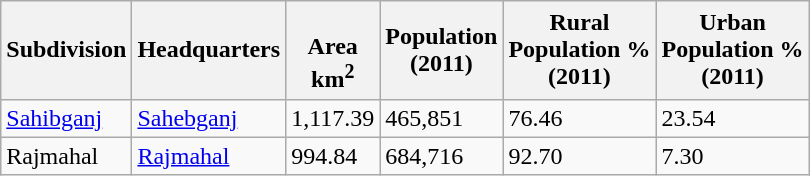<table class="wikitable sortable">
<tr>
<th>Subdivision</th>
<th>Headquarters</th>
<th><br>Area<br>km<sup>2</sup></th>
<th>Population<br>(2011)</th>
<th>Rural<br>Population %<br>(2011)</th>
<th>Urban<br> Population % <br>(2011)</th>
</tr>
<tr>
<td><a href='#'>Sahibganj</a></td>
<td><a href='#'>Sahebganj</a></td>
<td>1,117.39</td>
<td>465,851</td>
<td>76.46</td>
<td>23.54</td>
</tr>
<tr>
<td>Rajmahal</td>
<td><a href='#'>Rajmahal</a></td>
<td>994.84</td>
<td>684,716</td>
<td>92.70</td>
<td>7.30</td>
</tr>
</table>
